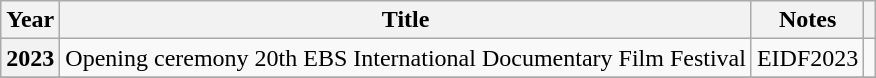<table class="wikitable sortable plainrowheaders">
<tr>
<th scope="col">Year</th>
<th scope="col">Title</th>
<th scope="col" class="unsortable">Notes</th>
<th scope="col" class="unsortable"></th>
</tr>
<tr>
<th scope="row">2023</th>
<td>Opening ceremony 20th EBS International Documentary Film Festival</td>
<td>EIDF2023</td>
<td style="text-align:center"></td>
</tr>
<tr>
</tr>
</table>
